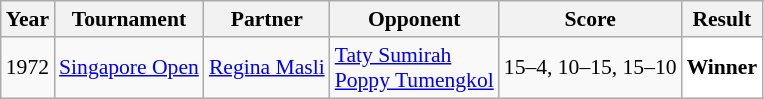<table class="sortable wikitable" style="font-size: 90%;">
<tr>
<th>Year</th>
<th>Tournament</th>
<th>Partner</th>
<th>Opponent</th>
<th>Score</th>
<th>Result</th>
</tr>
<tr>
<td align="center">1972</td>
<td align="left"><a href='#'>Singapore Open</a></td>
<td align="left"> <a href='#'>Regina Masli</a></td>
<td align="left"> <a href='#'>Taty Sumirah</a><br> <a href='#'>Poppy Tumengkol</a></td>
<td align="left">15–4, 10–15, 15–10</td>
<td style="text-align:left; background:white"> <strong>Winner</strong></td>
</tr>
</table>
